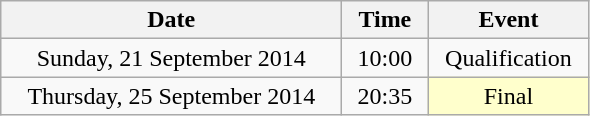<table class = "wikitable" style="text-align:center;">
<tr>
<th width=220>Date</th>
<th width=50>Time</th>
<th width=100>Event</th>
</tr>
<tr>
<td>Sunday, 21 September 2014</td>
<td>10:00</td>
<td>Qualification</td>
</tr>
<tr>
<td>Thursday, 25 September 2014</td>
<td>20:35</td>
<td bgcolor=ffffcc>Final</td>
</tr>
</table>
